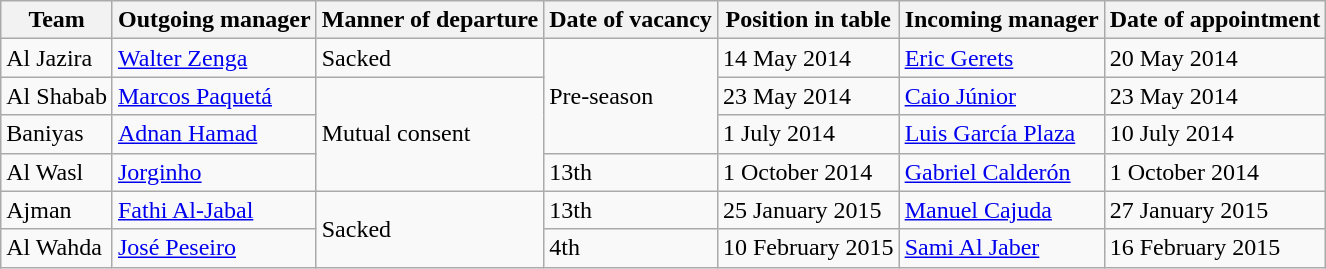<table class="wikitable">
<tr>
<th>Team</th>
<th>Outgoing manager</th>
<th>Manner of departure</th>
<th>Date of vacancy</th>
<th>Position in table</th>
<th>Incoming manager</th>
<th>Date of appointment</th>
</tr>
<tr>
<td>Al Jazira</td>
<td> <a href='#'>Walter Zenga</a></td>
<td>Sacked</td>
<td rowspan="3">Pre-season</td>
<td>14 May 2014</td>
<td> <a href='#'>Eric Gerets</a></td>
<td>20 May 2014</td>
</tr>
<tr>
<td>Al Shabab</td>
<td> <a href='#'>Marcos Paquetá</a></td>
<td rowspan="3">Mutual consent</td>
<td>23 May 2014</td>
<td> <a href='#'>Caio Júnior</a></td>
<td>23 May 2014</td>
</tr>
<tr>
<td>Baniyas</td>
<td> <a href='#'>Adnan Hamad</a></td>
<td>1 July 2014</td>
<td> <a href='#'>Luis García Plaza</a></td>
<td>10 July 2014</td>
</tr>
<tr>
<td>Al Wasl</td>
<td> <a href='#'>Jorginho</a></td>
<td>13th</td>
<td>1 October 2014</td>
<td> <a href='#'>Gabriel Calderón</a></td>
<td>1 October 2014</td>
</tr>
<tr>
<td>Ajman</td>
<td> <a href='#'>Fathi Al-Jabal</a></td>
<td rowspan="2">Sacked</td>
<td>13th</td>
<td>25 January 2015</td>
<td> <a href='#'>Manuel Cajuda</a></td>
<td>27 January 2015</td>
</tr>
<tr>
<td>Al Wahda</td>
<td> <a href='#'>José Peseiro</a></td>
<td>4th</td>
<td>10 February 2015</td>
<td> <a href='#'>Sami Al Jaber</a></td>
<td>16 February 2015</td>
</tr>
</table>
